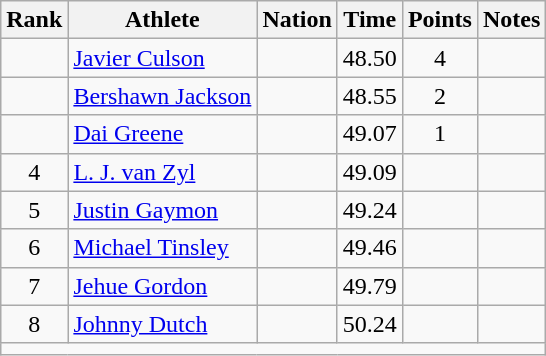<table class="wikitable mw-datatable sortable" style="text-align:center;">
<tr>
<th>Rank</th>
<th>Athlete</th>
<th>Nation</th>
<th>Time</th>
<th>Points</th>
<th>Notes</th>
</tr>
<tr>
<td></td>
<td align=left><a href='#'>Javier Culson</a></td>
<td align=left></td>
<td>48.50</td>
<td>4</td>
<td></td>
</tr>
<tr>
<td></td>
<td align=left><a href='#'>Bershawn Jackson</a></td>
<td align=left></td>
<td>48.55</td>
<td>2</td>
<td></td>
</tr>
<tr>
<td></td>
<td align=left><a href='#'>Dai Greene</a></td>
<td align=left></td>
<td>49.07</td>
<td>1</td>
<td></td>
</tr>
<tr>
<td>4</td>
<td align=left><a href='#'>L. J. van Zyl</a></td>
<td align=left></td>
<td>49.09</td>
<td></td>
<td></td>
</tr>
<tr>
<td>5</td>
<td align=left><a href='#'>Justin Gaymon</a></td>
<td align=left></td>
<td>49.24</td>
<td></td>
<td></td>
</tr>
<tr>
<td>6</td>
<td align=left><a href='#'>Michael Tinsley</a></td>
<td align=left></td>
<td>49.46</td>
<td></td>
<td></td>
</tr>
<tr>
<td>7</td>
<td align=left><a href='#'>Jehue Gordon</a></td>
<td align=left></td>
<td>49.79</td>
<td></td>
<td></td>
</tr>
<tr>
<td>8</td>
<td align=left><a href='#'>Johnny Dutch</a></td>
<td align=left></td>
<td>50.24</td>
<td></td>
<td></td>
</tr>
<tr class="sortbottom">
<td colspan=6></td>
</tr>
</table>
